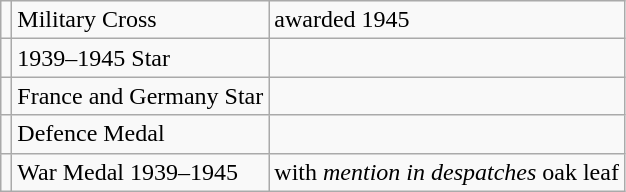<table class="wikitable">
<tr>
<td></td>
<td>Military Cross</td>
<td>awarded 1945</td>
</tr>
<tr>
<td></td>
<td>1939–1945 Star</td>
<td></td>
</tr>
<tr>
<td></td>
<td>France and Germany Star</td>
<td></td>
</tr>
<tr>
<td></td>
<td>Defence Medal</td>
<td></td>
</tr>
<tr>
<td></td>
<td>War Medal 1939–1945</td>
<td>with <em>mention in despatches</em> oak leaf</td>
</tr>
</table>
